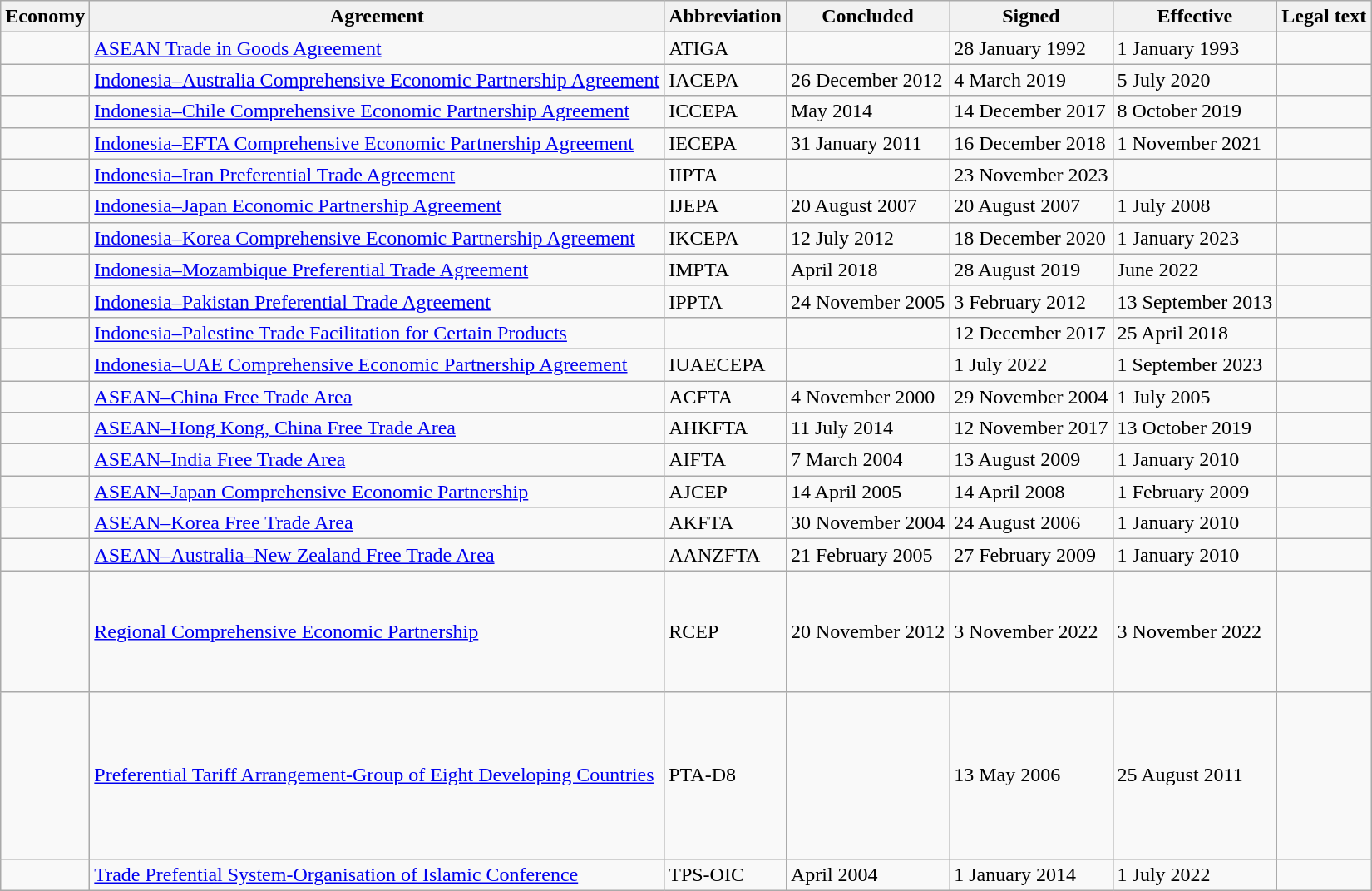<table class="wikitable">
<tr>
<th>Economy</th>
<th>Agreement</th>
<th>Abbreviation</th>
<th>Concluded</th>
<th>Signed</th>
<th>Effective</th>
<th>Legal text</th>
</tr>
<tr>
<td></td>
<td><a href='#'>ASEAN Trade in Goods Agreement</a></td>
<td>ATIGA</td>
<td></td>
<td>28 January 1992</td>
<td>1 January 1993</td>
<td></td>
</tr>
<tr>
<td></td>
<td><a href='#'>Indonesia–Australia Comprehensive Economic Partnership Agreement</a></td>
<td>IACEPA</td>
<td>26 December 2012</td>
<td>4 March 2019</td>
<td>5 July 2020</td>
<td></td>
</tr>
<tr>
<td></td>
<td><a href='#'>Indonesia–Chile Comprehensive Economic Partnership Agreement</a></td>
<td>ICCEPA</td>
<td>May 2014</td>
<td>14 December 2017</td>
<td>8 October 2019</td>
<td></td>
</tr>
<tr>
<td></td>
<td><a href='#'>Indonesia–EFTA Comprehensive Economic Partnership Agreement</a></td>
<td>IECEPA</td>
<td>31 January 2011</td>
<td>16 December 2018</td>
<td>1 November 2021</td>
<td></td>
</tr>
<tr>
<td></td>
<td><a href='#'>Indonesia–Iran Preferential Trade Agreement</a></td>
<td>IIPTA</td>
<td></td>
<td>23 November 2023</td>
<td></td>
<td></td>
</tr>
<tr>
<td></td>
<td><a href='#'>Indonesia–Japan Economic Partnership Agreement</a></td>
<td>IJEPA</td>
<td>20 August 2007</td>
<td>20 August 2007</td>
<td>1 July 2008</td>
<td> </td>
</tr>
<tr>
<td></td>
<td><a href='#'>Indonesia–Korea Comprehensive Economic Partnership Agreement</a></td>
<td>IKCEPA</td>
<td>12 July 2012</td>
<td>18 December 2020</td>
<td>1 January 2023</td>
<td></td>
</tr>
<tr>
<td></td>
<td><a href='#'>Indonesia–Mozambique Preferential Trade Agreement</a></td>
<td>IMPTA</td>
<td>April 2018</td>
<td>28 August 2019</td>
<td>June 2022</td>
<td> </td>
</tr>
<tr>
<td></td>
<td><a href='#'>Indonesia–Pakistan Preferential Trade Agreement</a></td>
<td>IPPTA</td>
<td>24 November 2005</td>
<td>3 February 2012</td>
<td>13 September 2013</td>
<td></td>
</tr>
<tr>
<td></td>
<td><a href='#'>Indonesia–Palestine Trade Facilitation for Certain Products</a></td>
<td></td>
<td></td>
<td>12 December 2017</td>
<td>25 April 2018</td>
<td></td>
</tr>
<tr>
<td></td>
<td><a href='#'>Indonesia–UAE Comprehensive Economic Partnership Agreement</a></td>
<td>IUAECEPA</td>
<td></td>
<td>1 July 2022</td>
<td>1 September 2023</td>
<td></td>
</tr>
<tr>
<td></td>
<td><a href='#'>ASEAN–China Free Trade Area</a></td>
<td>ACFTA</td>
<td>4 November 2000</td>
<td>29 November 2004</td>
<td>1 July 2005</td>
<td></td>
</tr>
<tr>
<td></td>
<td><a href='#'>ASEAN–Hong Kong, China Free Trade Area</a></td>
<td>AHKFTA</td>
<td>11 July 2014</td>
<td>12 November 2017</td>
<td>13 October 2019</td>
<td></td>
</tr>
<tr>
<td></td>
<td><a href='#'>ASEAN–India Free Trade Area</a></td>
<td>AIFTA</td>
<td>7 March 2004</td>
<td>13 August 2009</td>
<td>1 January 2010</td>
<td></td>
</tr>
<tr>
<td></td>
<td><a href='#'>ASEAN–Japan Comprehensive Economic Partnership</a></td>
<td>AJCEP</td>
<td>14 April 2005</td>
<td>14 April 2008</td>
<td>1 February 2009</td>
<td></td>
</tr>
<tr>
<td></td>
<td><a href='#'>ASEAN–Korea Free Trade Area</a></td>
<td>AKFTA</td>
<td>30 November 2004</td>
<td>24 August 2006</td>
<td>1 January 2010</td>
<td></td>
</tr>
<tr>
<td><br></td>
<td><a href='#'>ASEAN–Australia–New Zealand Free Trade Area</a></td>
<td>AANZFTA</td>
<td>21 February 2005</td>
<td>27 February 2009</td>
<td>1 January 2010</td>
<td></td>
</tr>
<tr>
<td><br><br><br><br><br></td>
<td><a href='#'>Regional Comprehensive Economic Partnership</a></td>
<td>RCEP</td>
<td>20 November 2012</td>
<td>3 November 2022</td>
<td>3 November 2022</td>
<td></td>
</tr>
<tr>
<td><br><br><br><br><br><br><br></td>
<td><a href='#'>Preferential Tariff Arrangement-Group of Eight Developing Countries</a></td>
<td>PTA-D8</td>
<td></td>
<td>13 May 2006</td>
<td>25 August 2011</td>
<td></td>
</tr>
<tr>
<td></td>
<td><a href='#'>Trade Prefential System-Organisation of Islamic Conference</a></td>
<td>TPS-OIC</td>
<td>April 2004</td>
<td>1 January 2014</td>
<td>1 July 2022</td>
<td></td>
</tr>
</table>
